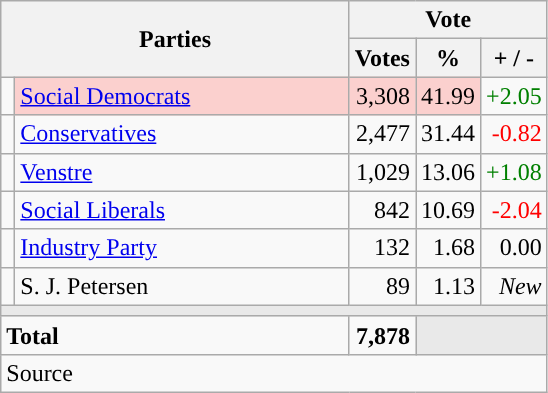<table class="wikitable" style="text-align:right;">
<tr>
<th style="text-align:centre;" rowspan="2" colspan="2" width="225">Parties</th>
<th colspan="3">Vote</th>
</tr>
<tr>
<th width="15">Votes</th>
<th width="15">%</th>
<th width="15">+ / -</th>
</tr>
<tr>
<td width="2" style="color:inherit;background:"></td>
<td bgcolor=#fbd0ce  align="left"><a href='#'>Social Democrats</a></td>
<td bgcolor=#fbd0ce>3,308</td>
<td bgcolor=#fbd0ce>41.99</td>
<td style=color:green;>+2.05</td>
</tr>
<tr>
<td width="2" style="color:inherit;background:"></td>
<td align="left"><a href='#'>Conservatives</a></td>
<td>2,477</td>
<td>31.44</td>
<td style=color:red;>-0.82</td>
</tr>
<tr>
<td width="2" style="color:inherit;background:"></td>
<td align="left"><a href='#'>Venstre</a></td>
<td>1,029</td>
<td>13.06</td>
<td style=color:green;>+1.08</td>
</tr>
<tr>
<td width="2" style="color:inherit;background:"></td>
<td align="left"><a href='#'>Social Liberals</a></td>
<td>842</td>
<td>10.69</td>
<td style=color:red;>-2.04</td>
</tr>
<tr>
<td width="2" style="color:inherit;background:"></td>
<td align="left"><a href='#'>Industry Party</a></td>
<td>132</td>
<td>1.68</td>
<td>0.00</td>
</tr>
<tr>
<td width="2" style="color:inherit;background:"></td>
<td align="left">S. J. Petersen</td>
<td>89</td>
<td>1.13</td>
<td><em>New</em></td>
</tr>
<tr>
<td colspan="7" bgcolor="#E9E9E9"></td>
</tr>
<tr>
<td align="left" colspan="2"><strong>Total</strong></td>
<td><strong>7,878</strong></td>
<td bgcolor="#E9E9E9" colspan="2"></td>
</tr>
<tr>
<td align="left" colspan="6">Source</td>
</tr>
</table>
